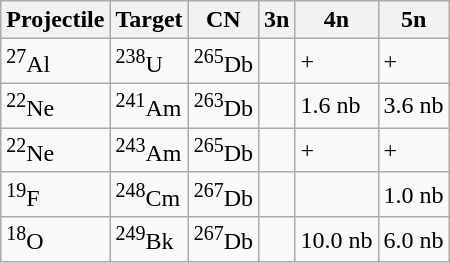<table class="wikitable">
<tr>
<th>Projectile</th>
<th>Target</th>
<th>CN</th>
<th>3n</th>
<th>4n</th>
<th>5n</th>
</tr>
<tr>
<td><sup>27</sup>Al</td>
<td><sup>238</sup>U</td>
<td><sup>265</sup>Db</td>
<td></td>
<td>+</td>
<td>+</td>
</tr>
<tr>
<td><sup>22</sup>Ne</td>
<td><sup>241</sup>Am</td>
<td><sup>263</sup>Db</td>
<td></td>
<td>1.6 nb</td>
<td>3.6 nb</td>
</tr>
<tr>
<td><sup>22</sup>Ne</td>
<td><sup>243</sup>Am</td>
<td><sup>265</sup>Db</td>
<td></td>
<td>+</td>
<td>+</td>
</tr>
<tr>
<td><sup>19</sup>F</td>
<td><sup>248</sup>Cm</td>
<td><sup>267</sup>Db</td>
<td></td>
<td></td>
<td>1.0 nb</td>
</tr>
<tr>
<td><sup>18</sup>O</td>
<td><sup>249</sup>Bk</td>
<td><sup>267</sup>Db</td>
<td></td>
<td>10.0 nb</td>
<td>6.0 nb</td>
</tr>
</table>
